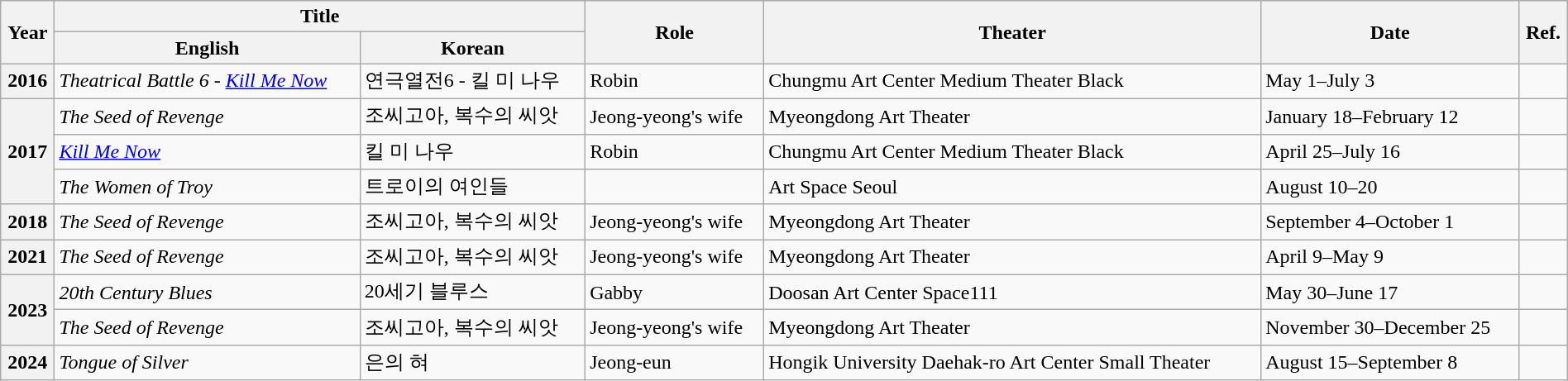<table class="wikitable plainrowheaders sortable" style="clear:none; font-size:100%; padding:0 auto; width:100%; margin:auto">
<tr>
<th rowspan="2" scope="col">Year</th>
<th colspan="2" scope="col">Title</th>
<th rowspan="2" scope="col">Role</th>
<th rowspan="2" scope="col">Theater</th>
<th rowspan="2" scope="col">Date</th>
<th rowspan="2">Ref.</th>
</tr>
<tr>
<th>English</th>
<th>Korean</th>
</tr>
<tr>
<th scope="row">2016</th>
<td><em>Theatrical Battle 6 - <a href='#'>Kill Me Now</a></em></td>
<td>연극열전6 - 킬 미 나우</td>
<td>Robin</td>
<td>Chungmu Art Center Medium Theater Black</td>
<td>May 1–July 3</td>
<td></td>
</tr>
<tr>
<th rowspan="3" scope="row">2017</th>
<td><em>The Seed of Revenge</em></td>
<td>조씨고아, 복수의 씨앗</td>
<td>Jeong-yeong's wife</td>
<td>Myeongdong Art Theater</td>
<td>January 18–February 12</td>
<td></td>
</tr>
<tr>
<td><em><a href='#'>Kill Me Now</a></em></td>
<td>킬 미 나우</td>
<td>Robin</td>
<td>Chungmu Art Center Medium Theater Black</td>
<td>April 25–July 16</td>
<td></td>
</tr>
<tr>
<td><em>The Women of Troy</em></td>
<td>트로이의 여인들</td>
<td></td>
<td>Art Space Seoul</td>
<td>August 10–20</td>
<td></td>
</tr>
<tr>
<th scope="row">2018</th>
<td><em>The Seed of Revenge</em></td>
<td>조씨고아, 복수의 씨앗</td>
<td>Jeong-yeong's wife</td>
<td>Myeongdong Art Theater</td>
<td>September 4–October 1</td>
<td></td>
</tr>
<tr>
<th scope="row">2021</th>
<td><em>The Seed of Revenge</em></td>
<td>조씨고아, 복수의 씨앗</td>
<td>Jeong-yeong's wife</td>
<td>Myeongdong Art Theater</td>
<td>April 9–May 9</td>
<td></td>
</tr>
<tr>
<th rowspan="2" scope="row">2023</th>
<td><em>20th Century Blues</em></td>
<td>20세기 블루스</td>
<td>Gabby</td>
<td>Doosan Art Center Space111</td>
<td>May 30–June 17</td>
<td></td>
</tr>
<tr>
<td><em>The Seed of Revenge</em></td>
<td>조씨고아, 복수의 씨앗</td>
<td>Jeong-yeong's wife</td>
<td>Myeongdong Art Theater</td>
<td>November 30–December 25</td>
<td></td>
</tr>
<tr>
<th scope="row">2024</th>
<td><em>Tongue of Silver</em></td>
<td>은의 혀</td>
<td>Jeong-eun</td>
<td>Hongik University Daehak-ro Art Center Small Theater</td>
<td>August 15–September 8</td>
<td></td>
</tr>
</table>
